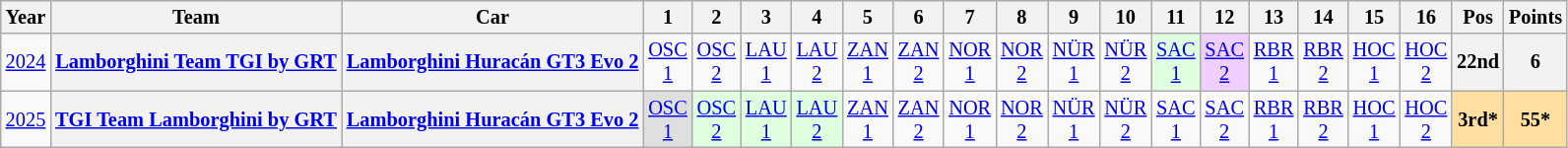<table class="wikitable" style="text-align:center; font-size:85%">
<tr>
<th>Year</th>
<th>Team</th>
<th>Car</th>
<th>1</th>
<th>2</th>
<th>3</th>
<th>4</th>
<th>5</th>
<th>6</th>
<th>7</th>
<th>8</th>
<th>9</th>
<th>10</th>
<th>11</th>
<th>12</th>
<th>13</th>
<th>14</th>
<th>15</th>
<th>16</th>
<th>Pos</th>
<th>Points</th>
</tr>
<tr>
<td><a href='#'>2024</a></td>
<th nowrap><a href='#'>Lamborghini Team TGI by GRT</a></th>
<th nowrap><a href='#'>Lamborghini Huracán GT3 Evo 2</a></th>
<td><a href='#'>OSC<br>1</a></td>
<td><a href='#'>OSC<br>2</a></td>
<td><a href='#'>LAU<br>1</a></td>
<td><a href='#'>LAU<br>2</a></td>
<td><a href='#'>ZAN<br>1</a></td>
<td><a href='#'>ZAN<br>2</a></td>
<td><a href='#'>NOR<br>1</a></td>
<td><a href='#'>NOR<br>2</a></td>
<td><a href='#'>NÜR<br>1</a></td>
<td><a href='#'>NÜR<br>2</a></td>
<td style="background:#DFFFDF;"><a href='#'>SAC<br>1</a><br></td>
<td style="background:#EFCFFF;"><a href='#'>SAC<br>2</a><br></td>
<td><a href='#'>RBR<br>1</a></td>
<td><a href='#'>RBR<br>2</a></td>
<td><a href='#'>HOC<br>1</a></td>
<td><a href='#'>HOC<br>2</a></td>
<th>22nd</th>
<th>6</th>
</tr>
<tr>
<td><a href='#'>2025</a></td>
<th><a href='#'>TGI Team Lamborghini by GRT</a></th>
<th><a href='#'>Lamborghini Huracán GT3 Evo 2</a></th>
<td style="background:#DFDFDF;"><a href='#'>OSC<br>1</a><br></td>
<td style="background:#DFFFDF;"><a href='#'>OSC<br>2</a><br></td>
<td style="background:#DFFFDF;"><a href='#'>LAU<br>1</a><br></td>
<td style="background:#DFFFDF;"><a href='#'>LAU<br>2</a><br></td>
<td style="background:#;"><a href='#'>ZAN<br>1</a><br></td>
<td style="background:#;"><a href='#'>ZAN<br>2</a><br></td>
<td style="background:#;"><a href='#'>NOR<br>1</a><br></td>
<td style="background:#;"><a href='#'>NOR<br>2</a><br></td>
<td style="background:#;"><a href='#'>NÜR<br>1</a><br></td>
<td style="background:#;"><a href='#'>NÜR<br>2</a><br></td>
<td style="background:#;"><a href='#'>SAC<br>1</a><br></td>
<td style="background:#;"><a href='#'>SAC<br>2</a><br></td>
<td style="background:#;"><a href='#'>RBR<br>1</a><br></td>
<td style="background:#;"><a href='#'>RBR<br>2</a><br></td>
<td style="background:#;"><a href='#'>HOC<br>1</a><br></td>
<td style="background:#;"><a href='#'>HOC<br>2</a><br></td>
<th style="background:#FFDF9F;">3rd*</th>
<th style="background:#FFDF9F;">55*</th>
</tr>
</table>
